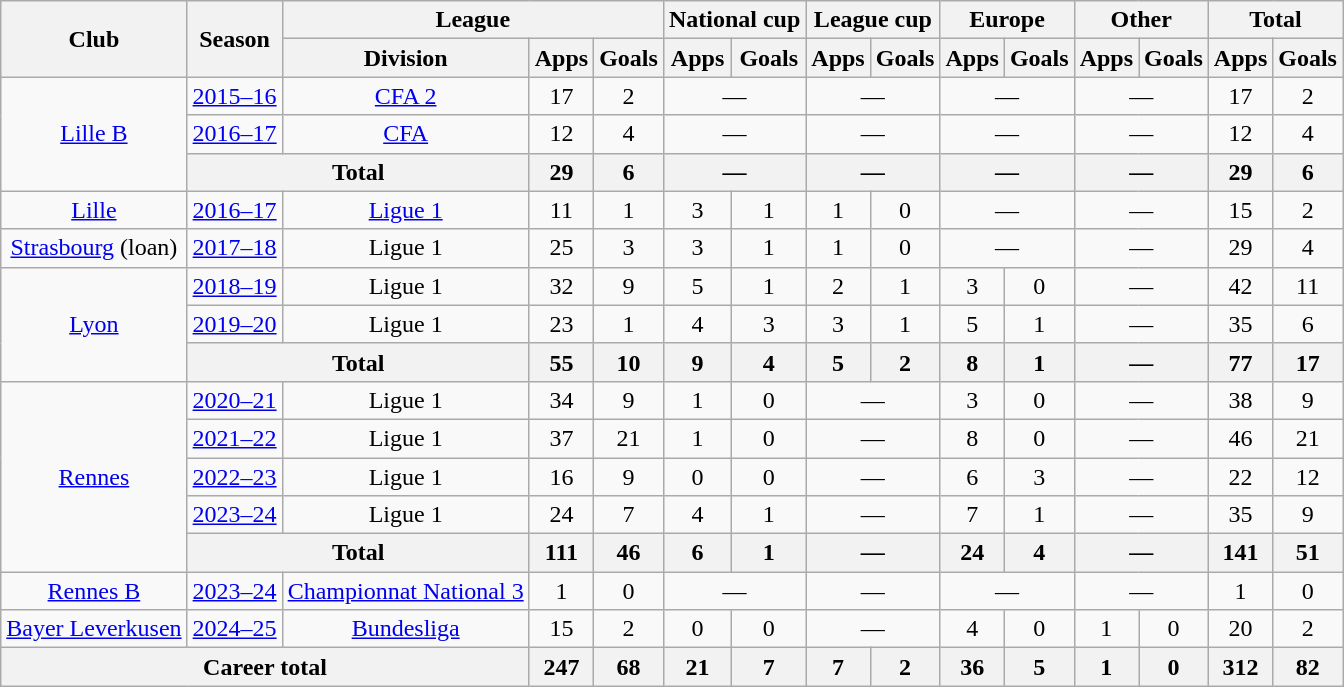<table class="wikitable" style="text-align: center">
<tr>
<th rowspan="2">Club</th>
<th rowspan="2">Season</th>
<th colspan="3">League</th>
<th colspan="2">National cup</th>
<th colspan="2">League cup</th>
<th colspan="2">Europe</th>
<th colspan="2">Other</th>
<th colspan="2">Total</th>
</tr>
<tr>
<th>Division</th>
<th>Apps</th>
<th>Goals</th>
<th>Apps</th>
<th>Goals</th>
<th>Apps</th>
<th>Goals</th>
<th>Apps</th>
<th>Goals</th>
<th>Apps</th>
<th>Goals</th>
<th>Apps</th>
<th>Goals</th>
</tr>
<tr>
<td rowspan="3"><a href='#'>Lille B</a></td>
<td><a href='#'>2015–16</a></td>
<td><a href='#'>CFA 2</a></td>
<td>17</td>
<td>2</td>
<td colspan="2">—</td>
<td colspan="2">—</td>
<td colspan="2">—</td>
<td colspan="2">—</td>
<td>17</td>
<td>2</td>
</tr>
<tr>
<td><a href='#'>2016–17</a></td>
<td><a href='#'>CFA</a></td>
<td>12</td>
<td>4</td>
<td colspan="2">—</td>
<td colspan="2">—</td>
<td colspan="2">—</td>
<td colspan="2">—</td>
<td>12</td>
<td>4</td>
</tr>
<tr>
<th colspan="2">Total</th>
<th>29</th>
<th>6</th>
<th colspan="2">—</th>
<th colspan="2">—</th>
<th colspan="2">—</th>
<th colspan="2">—</th>
<th>29</th>
<th>6</th>
</tr>
<tr>
<td><a href='#'>Lille</a></td>
<td><a href='#'>2016–17</a></td>
<td><a href='#'>Ligue 1</a></td>
<td>11</td>
<td>1</td>
<td>3</td>
<td>1</td>
<td>1</td>
<td>0</td>
<td colspan="2">—</td>
<td colspan="2">—</td>
<td>15</td>
<td>2</td>
</tr>
<tr>
<td><a href='#'>Strasbourg</a> (loan)</td>
<td><a href='#'>2017–18</a></td>
<td>Ligue 1</td>
<td>25</td>
<td>3</td>
<td>3</td>
<td>1</td>
<td>1</td>
<td>0</td>
<td colspan="2">—</td>
<td colspan="2">—</td>
<td>29</td>
<td>4</td>
</tr>
<tr>
<td rowspan="3"><a href='#'>Lyon</a></td>
<td><a href='#'>2018–19</a></td>
<td>Ligue 1</td>
<td>32</td>
<td>9</td>
<td>5</td>
<td>1</td>
<td>2</td>
<td>1</td>
<td>3</td>
<td>0</td>
<td colspan="2">—</td>
<td>42</td>
<td>11</td>
</tr>
<tr>
<td><a href='#'>2019–20</a></td>
<td>Ligue 1</td>
<td>23</td>
<td>1</td>
<td>4</td>
<td>3</td>
<td>3</td>
<td>1</td>
<td>5</td>
<td>1</td>
<td colspan="2">—</td>
<td>35</td>
<td>6</td>
</tr>
<tr>
<th colspan="2">Total</th>
<th>55</th>
<th>10</th>
<th>9</th>
<th>4</th>
<th>5</th>
<th>2</th>
<th>8</th>
<th>1</th>
<th colspan="2">—</th>
<th>77</th>
<th>17</th>
</tr>
<tr>
<td rowspan="5"><a href='#'>Rennes</a></td>
<td><a href='#'>2020–21</a></td>
<td>Ligue 1</td>
<td>34</td>
<td>9</td>
<td>1</td>
<td>0</td>
<td colspan="2">—</td>
<td>3</td>
<td>0</td>
<td colspan="2">—</td>
<td>38</td>
<td>9</td>
</tr>
<tr>
<td><a href='#'>2021–22</a></td>
<td>Ligue 1</td>
<td>37</td>
<td>21</td>
<td>1</td>
<td>0</td>
<td colspan="2">—</td>
<td>8</td>
<td>0</td>
<td colspan="2">—</td>
<td>46</td>
<td>21</td>
</tr>
<tr>
<td><a href='#'>2022–23</a></td>
<td>Ligue 1</td>
<td>16</td>
<td>9</td>
<td>0</td>
<td>0</td>
<td colspan="2">—</td>
<td>6</td>
<td>3</td>
<td colspan="2">—</td>
<td>22</td>
<td>12</td>
</tr>
<tr>
<td><a href='#'>2023–24</a></td>
<td>Ligue 1</td>
<td>24</td>
<td>7</td>
<td>4</td>
<td>1</td>
<td colspan="2">—</td>
<td>7</td>
<td>1</td>
<td colspan="2">—</td>
<td>35</td>
<td>9</td>
</tr>
<tr>
<th colspan="2">Total</th>
<th>111</th>
<th>46</th>
<th>6</th>
<th>1</th>
<th colspan="2">—</th>
<th>24</th>
<th>4</th>
<th colspan="2">—</th>
<th>141</th>
<th>51</th>
</tr>
<tr>
<td><a href='#'>Rennes B</a></td>
<td><a href='#'>2023–24</a></td>
<td><a href='#'>Championnat National 3</a></td>
<td>1</td>
<td>0</td>
<td colspan="2">—</td>
<td colspan="2">—</td>
<td colspan="2">—</td>
<td colspan="2">—</td>
<td>1</td>
<td>0</td>
</tr>
<tr>
<td><a href='#'>Bayer Leverkusen</a></td>
<td><a href='#'>2024–25</a></td>
<td><a href='#'>Bundesliga</a></td>
<td>15</td>
<td>2</td>
<td>0</td>
<td>0</td>
<td colspan="2">—</td>
<td>4</td>
<td>0</td>
<td>1</td>
<td>0</td>
<td>20</td>
<td>2</td>
</tr>
<tr>
<th colspan="3">Career total</th>
<th>247</th>
<th>68</th>
<th>21</th>
<th>7</th>
<th>7</th>
<th>2</th>
<th>36</th>
<th>5</th>
<th>1</th>
<th>0</th>
<th>312</th>
<th>82</th>
</tr>
</table>
